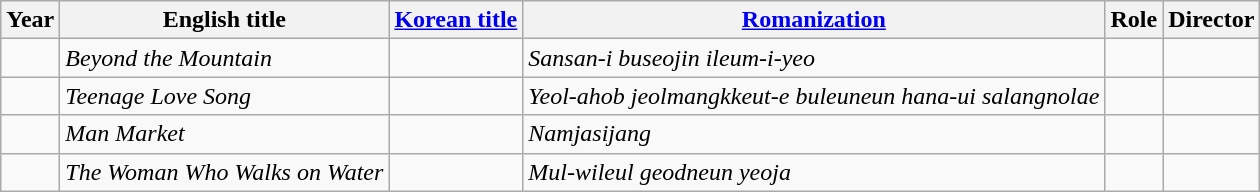<table class="wikitable">
<tr>
<th>Year</th>
<th>English title</th>
<th><a href='#'>Korean title</a></th>
<th><a href='#'>Romanization</a></th>
<th>Role</th>
<th>Director</th>
</tr>
<tr>
<td></td>
<td><em>Beyond the Mountain</em></td>
<td></td>
<td><em>Sansan-i buseojin ileum-i-yeo</em></td>
<td></td>
<td></td>
</tr>
<tr>
<td></td>
<td><em>Teenage Love Song</em></td>
<td></td>
<td><em>Yeol-ahob jeolmangkkeut-e buleuneun hana-ui salangnolae</em></td>
<td></td>
<td></td>
</tr>
<tr>
<td></td>
<td><em>Man Market</em></td>
<td></td>
<td><em>Namjasijang</em></td>
<td></td>
<td></td>
</tr>
<tr>
<td></td>
<td><em>The Woman Who Walks on Water</em></td>
<td></td>
<td><em>Mul-wileul geodneun yeoja</em></td>
<td></td>
<td></td>
</tr>
</table>
